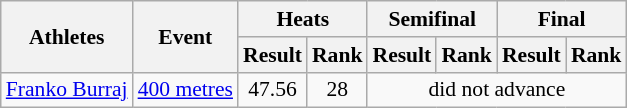<table class="wikitable" border="1" style="font-size:90%">
<tr>
<th rowspan="2">Athletes</th>
<th rowspan="2">Event</th>
<th colspan="2">Heats</th>
<th colspan="2">Semifinal</th>
<th colspan="2">Final</th>
</tr>
<tr>
<th>Result</th>
<th>Rank</th>
<th>Result</th>
<th>Rank</th>
<th>Result</th>
<th>Rank</th>
</tr>
<tr>
<td><a href='#'>Franko Burraj</a></td>
<td><a href='#'>400 metres</a></td>
<td align=center>47.56</td>
<td align=center>28</td>
<td align=center colspan=4>did not advance</td>
</tr>
</table>
